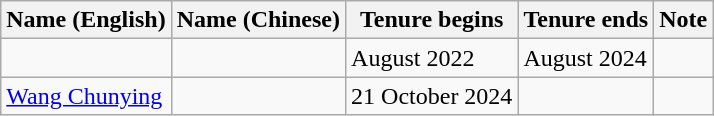<table class="wikitable">
<tr>
<th>Name (English)</th>
<th>Name (Chinese)</th>
<th>Tenure begins</th>
<th>Tenure ends</th>
<th>Note</th>
</tr>
<tr>
<td></td>
<td></td>
<td>August 2022</td>
<td>August 2024</td>
<td></td>
</tr>
<tr>
<td><a href='#'>Wang Chunying</a></td>
<td></td>
<td>21 October 2024</td>
<td></td>
<td></td>
</tr>
</table>
